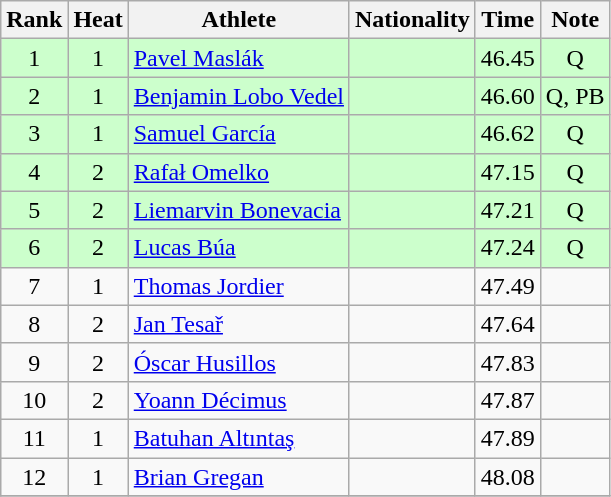<table class="wikitable sortable" style="text-align:center">
<tr>
<th>Rank</th>
<th>Heat</th>
<th>Athlete</th>
<th>Nationality</th>
<th>Time</th>
<th>Note</th>
</tr>
<tr bgcolor=ccffcc>
<td>1</td>
<td>1</td>
<td align=left><a href='#'>Pavel Maslák</a></td>
<td align=left></td>
<td>46.45</td>
<td>Q</td>
</tr>
<tr bgcolor=ccffcc>
<td>2</td>
<td>1</td>
<td align=left><a href='#'>Benjamin Lobo Vedel</a></td>
<td align=left></td>
<td>46.60</td>
<td>Q, PB</td>
</tr>
<tr bgcolor=ccffcc>
<td>3</td>
<td>1</td>
<td align=left><a href='#'>Samuel García</a></td>
<td align=left></td>
<td>46.62</td>
<td>Q</td>
</tr>
<tr bgcolor=ccffcc>
<td>4</td>
<td>2</td>
<td align=left><a href='#'>Rafał Omelko</a></td>
<td align=left></td>
<td>47.15</td>
<td>Q</td>
</tr>
<tr bgcolor=ccffcc>
<td>5</td>
<td>2</td>
<td align=left><a href='#'>Liemarvin Bonevacia</a></td>
<td align=left></td>
<td>47.21</td>
<td>Q</td>
</tr>
<tr bgcolor=ccffcc>
<td>6</td>
<td>2</td>
<td align=left><a href='#'>Lucas Búa</a></td>
<td align=left></td>
<td>47.24</td>
<td>Q</td>
</tr>
<tr>
<td>7</td>
<td>1</td>
<td align=left><a href='#'>Thomas Jordier</a></td>
<td align=left></td>
<td>47.49</td>
<td></td>
</tr>
<tr>
<td>8</td>
<td>2</td>
<td align=left><a href='#'>Jan Tesař</a></td>
<td align=left></td>
<td>47.64</td>
<td></td>
</tr>
<tr>
<td>9</td>
<td>2</td>
<td align=left><a href='#'>Óscar Husillos</a></td>
<td align=left></td>
<td>47.83</td>
<td></td>
</tr>
<tr>
<td>10</td>
<td>2</td>
<td align=left><a href='#'>Yoann Décimus</a></td>
<td align=left></td>
<td>47.87</td>
<td></td>
</tr>
<tr>
<td>11</td>
<td>1</td>
<td align=left><a href='#'>Batuhan Altıntaş</a></td>
<td align=left></td>
<td>47.89</td>
<td></td>
</tr>
<tr>
<td>12</td>
<td>1</td>
<td align=left><a href='#'>Brian Gregan</a></td>
<td align=left></td>
<td>48.08</td>
<td></td>
</tr>
<tr>
</tr>
</table>
